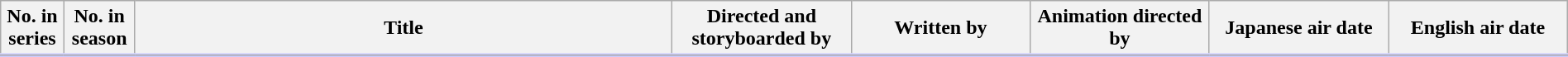<table class="wikitable" style="width:100%;">
<tr style="border-bottom: 3px solid #CCF">
<th style="width:3%;">No. in series</th>
<th style="width:3%;">No. in season</th>
<th style="width:30%;">Title</th>
<th style="width:10%;">Directed and storyboarded by</th>
<th style="width:10%;">Written by</th>
<th style="width:10%;">Animation directed by </th>
<th style="width:10%;">Japanese air date</th>
<th style="width:10%;">English air date</th>
</tr>
<tr>
</tr>
</table>
